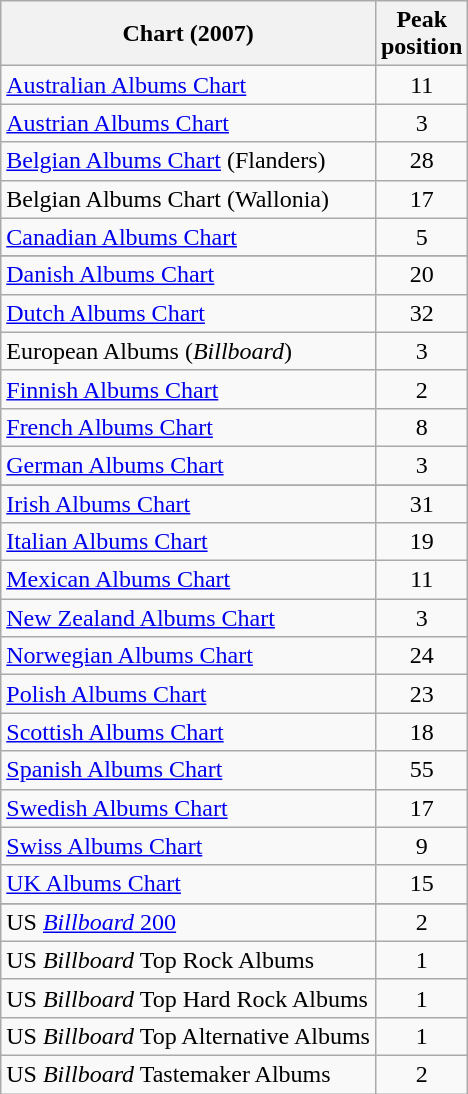<table class="wikitable sortable">
<tr>
<th>Chart (2007)</th>
<th>Peak<br>position</th>
</tr>
<tr>
<td><a href='#'>Australian Albums Chart</a></td>
<td align="center">11</td>
</tr>
<tr>
<td><a href='#'>Austrian Albums Chart</a></td>
<td align="center">3</td>
</tr>
<tr>
<td><a href='#'>Belgian Albums Chart</a> (Flanders)</td>
<td align="center">28</td>
</tr>
<tr>
<td>Belgian Albums Chart (Wallonia)</td>
<td align="center">17</td>
</tr>
<tr>
<td><a href='#'>Canadian Albums Chart</a></td>
<td align="center">5</td>
</tr>
<tr>
</tr>
<tr>
<td><a href='#'>Danish Albums Chart</a></td>
<td align="center">20</td>
</tr>
<tr>
<td><a href='#'>Dutch Albums Chart</a></td>
<td align="center">32</td>
</tr>
<tr>
<td>European Albums (<em>Billboard</em>)</td>
<td align="center">3</td>
</tr>
<tr>
<td><a href='#'>Finnish Albums Chart</a></td>
<td align="center">2</td>
</tr>
<tr>
<td><a href='#'>French Albums Chart</a></td>
<td align="center">8</td>
</tr>
<tr>
<td><a href='#'>German Albums Chart</a></td>
<td align="center">3</td>
</tr>
<tr>
</tr>
<tr>
<td><a href='#'>Irish Albums Chart</a></td>
<td align="center">31</td>
</tr>
<tr>
<td><a href='#'>Italian Albums Chart</a></td>
<td align="center">19</td>
</tr>
<tr>
<td><a href='#'>Mexican Albums Chart</a></td>
<td align="center">11</td>
</tr>
<tr>
<td><a href='#'>New Zealand Albums Chart</a></td>
<td align="center">3</td>
</tr>
<tr>
<td><a href='#'>Norwegian Albums Chart</a></td>
<td align="center">24</td>
</tr>
<tr>
<td><a href='#'>Polish Albums Chart</a></td>
<td style="text-align:center;">23</td>
</tr>
<tr>
<td><a href='#'>Scottish Albums Chart</a></td>
<td align="center">18</td>
</tr>
<tr>
<td><a href='#'>Spanish Albums Chart</a></td>
<td align="center">55</td>
</tr>
<tr>
<td><a href='#'>Swedish Albums Chart</a></td>
<td align="center">17</td>
</tr>
<tr>
<td><a href='#'>Swiss Albums Chart</a></td>
<td align="center">9</td>
</tr>
<tr>
<td><a href='#'>UK Albums Chart</a></td>
<td align="center">15</td>
</tr>
<tr>
</tr>
<tr>
<td>US <a href='#'><em>Billboard</em> 200</a></td>
<td align="center">2</td>
</tr>
<tr>
<td>US <em>Billboard</em> Top Rock Albums</td>
<td align="center">1</td>
</tr>
<tr>
<td>US <em>Billboard</em> Top Hard Rock Albums</td>
<td align="center">1</td>
</tr>
<tr>
<td>US <em>Billboard</em> Top Alternative Albums</td>
<td align="center">1</td>
</tr>
<tr>
<td>US <em>Billboard</em> Tastemaker Albums</td>
<td align="center">2</td>
</tr>
</table>
